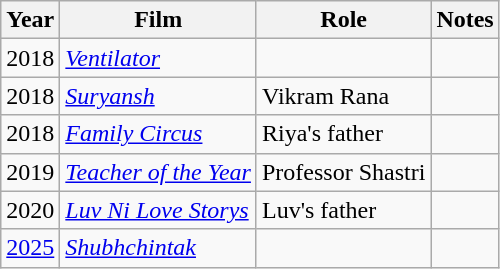<table class="wikitable sortable">
<tr>
<th>Year</th>
<th>Film</th>
<th>Role</th>
<th>Notes</th>
</tr>
<tr>
<td>2018</td>
<td><em><a href='#'>Ventilator</a></em></td>
<td></td>
<td></td>
</tr>
<tr mukesh>
<td>2018</td>
<td><em><a href='#'>Suryansh</a></em></td>
<td>Vikram Rana</td>
<td></td>
</tr>
<tr>
<td>2018</td>
<td><em><a href='#'>Family Circus</a></em></td>
<td>Riya's father</td>
<td></td>
</tr>
<tr>
<td>2019</td>
<td><em><a href='#'>Teacher of the Year</a></em></td>
<td>Professor Shastri</td>
<td></td>
</tr>
<tr>
<td>2020</td>
<td><em><a href='#'>Luv Ni Love Storys</a></em></td>
<td>Luv's father</td>
<td></td>
</tr>
<tr>
<td><a href='#'>2025</a></td>
<td><em><a href='#'>Shubhchintak</a></em></td>
<td></td>
<td></td>
</tr>
</table>
